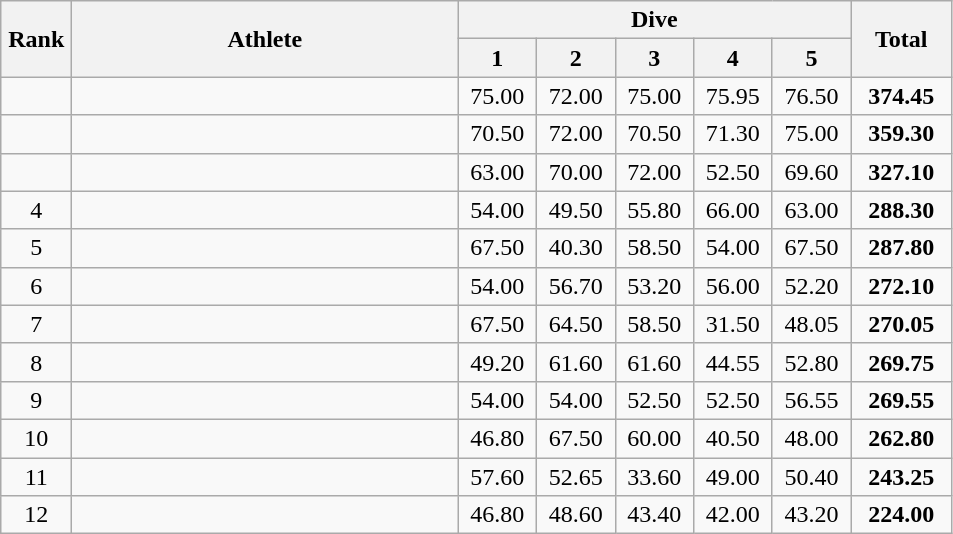<table class=wikitable style="text-align:center">
<tr>
<th rowspan="2" width=40>Rank</th>
<th rowspan="2" width=250>Athlete</th>
<th colspan="5">Dive</th>
<th rowspan="2" width=60>Total</th>
</tr>
<tr>
<th width=45>1</th>
<th width=45>2</th>
<th width=45>3</th>
<th width=45>4</th>
<th width=45>5</th>
</tr>
<tr>
<td></td>
<td align=left></td>
<td>75.00</td>
<td>72.00</td>
<td>75.00</td>
<td>75.95</td>
<td>76.50</td>
<td><strong>374.45</strong></td>
</tr>
<tr>
<td></td>
<td align=left></td>
<td>70.50</td>
<td>72.00</td>
<td>70.50</td>
<td>71.30</td>
<td>75.00</td>
<td><strong>359.30</strong></td>
</tr>
<tr>
<td></td>
<td align=left></td>
<td>63.00</td>
<td>70.00</td>
<td>72.00</td>
<td>52.50</td>
<td>69.60</td>
<td><strong>327.10</strong></td>
</tr>
<tr>
<td>4</td>
<td align=left></td>
<td>54.00</td>
<td>49.50</td>
<td>55.80</td>
<td>66.00</td>
<td>63.00</td>
<td><strong>288.30</strong></td>
</tr>
<tr>
<td>5</td>
<td align=left></td>
<td>67.50</td>
<td>40.30</td>
<td>58.50</td>
<td>54.00</td>
<td>67.50</td>
<td><strong>287.80</strong></td>
</tr>
<tr>
<td>6</td>
<td align=left></td>
<td>54.00</td>
<td>56.70</td>
<td>53.20</td>
<td>56.00</td>
<td>52.20</td>
<td><strong>272.10</strong></td>
</tr>
<tr>
<td>7</td>
<td align=left></td>
<td>67.50</td>
<td>64.50</td>
<td>58.50</td>
<td>31.50</td>
<td>48.05</td>
<td><strong>270.05</strong></td>
</tr>
<tr>
<td>8</td>
<td align=left></td>
<td>49.20</td>
<td>61.60</td>
<td>61.60</td>
<td>44.55</td>
<td>52.80</td>
<td><strong>269.75</strong></td>
</tr>
<tr>
<td>9</td>
<td align=left></td>
<td>54.00</td>
<td>54.00</td>
<td>52.50</td>
<td>52.50</td>
<td>56.55</td>
<td><strong>269.55</strong></td>
</tr>
<tr>
<td>10</td>
<td align=left></td>
<td>46.80</td>
<td>67.50</td>
<td>60.00</td>
<td>40.50</td>
<td>48.00</td>
<td><strong>262.80</strong></td>
</tr>
<tr>
<td>11</td>
<td align=left></td>
<td>57.60</td>
<td>52.65</td>
<td>33.60</td>
<td>49.00</td>
<td>50.40</td>
<td><strong>243.25</strong></td>
</tr>
<tr>
<td>12</td>
<td align=left></td>
<td>46.80</td>
<td>48.60</td>
<td>43.40</td>
<td>42.00</td>
<td>43.20</td>
<td><strong>224.00</strong></td>
</tr>
</table>
